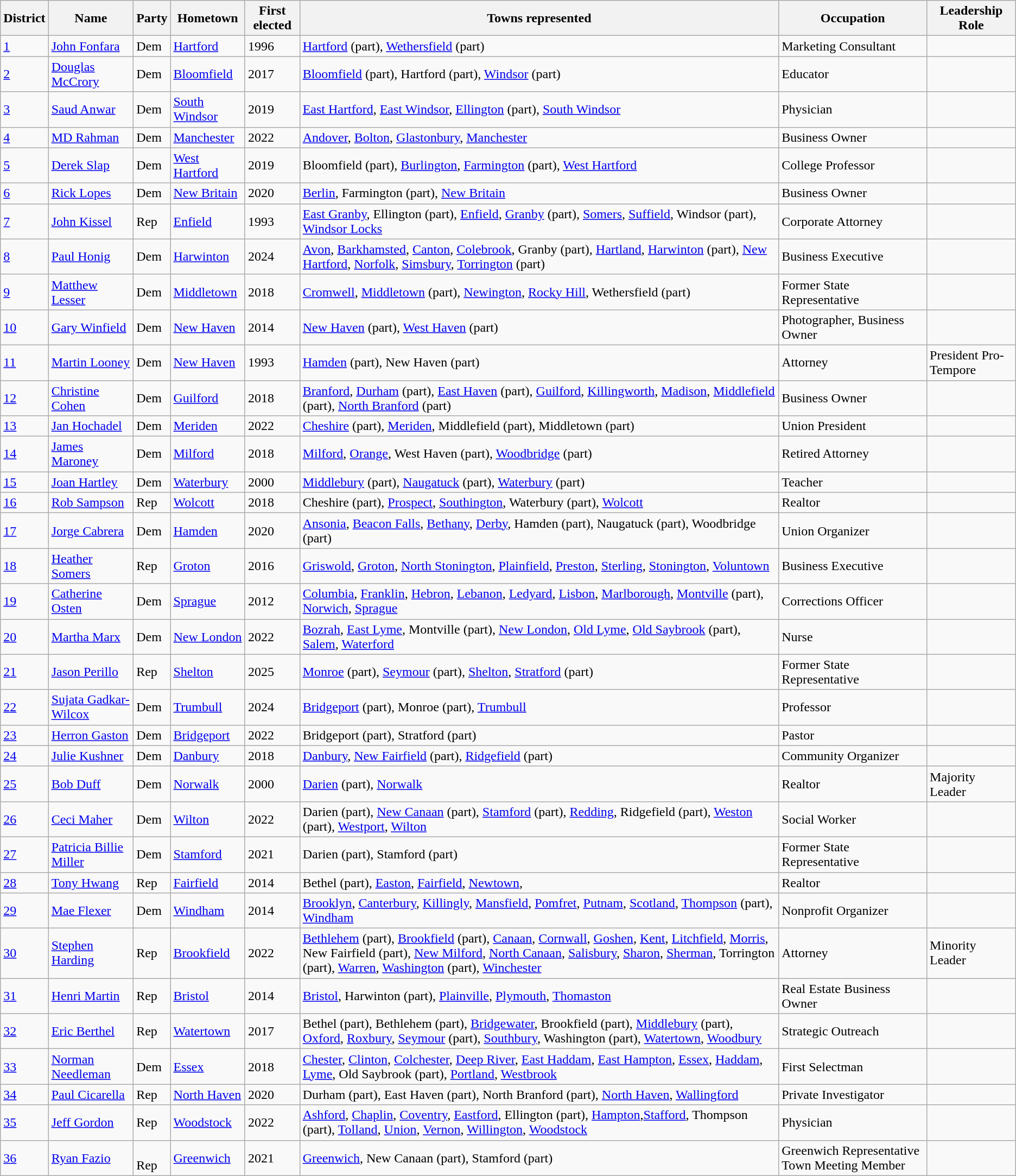<table class="wikitable sortable" style="text-align:left;">
<tr>
<th>District</th>
<th>Name</th>
<th>Party</th>
<th>Hometown</th>
<th>First elected</th>
<th>Towns represented</th>
<th>Occupation</th>
<th>Leadership Role</th>
</tr>
<tr>
<td><a href='#'>1</a></td>
<td><a href='#'>John Fonfara</a></td>
<td>Dem</td>
<td><a href='#'>Hartford</a></td>
<td>1996</td>
<td><a href='#'>Hartford</a> (part), <a href='#'>Wethersfield</a> (part)</td>
<td>Marketing Consultant</td>
<td></td>
</tr>
<tr>
<td><a href='#'>2</a></td>
<td><a href='#'>Douglas McCrory</a></td>
<td>Dem</td>
<td><a href='#'>Bloomfield</a></td>
<td>2017</td>
<td><a href='#'>Bloomfield</a> (part), Hartford (part), <a href='#'>Windsor</a> (part)</td>
<td>Educator</td>
<td></td>
</tr>
<tr>
<td><a href='#'>3</a></td>
<td><a href='#'>Saud Anwar</a></td>
<td>Dem</td>
<td><a href='#'>South Windsor</a></td>
<td>2019</td>
<td><a href='#'>East Hartford</a>, <a href='#'>East Windsor</a>, <a href='#'>Ellington</a> (part), <a href='#'>South Windsor</a></td>
<td>Physician</td>
<td></td>
</tr>
<tr>
<td><a href='#'>4</a></td>
<td><a href='#'>MD Rahman</a></td>
<td>Dem</td>
<td><a href='#'>Manchester</a></td>
<td>2022</td>
<td><a href='#'>Andover</a>, <a href='#'>Bolton</a>, <a href='#'>Glastonbury</a>, <a href='#'>Manchester</a></td>
<td>Business Owner</td>
<td></td>
</tr>
<tr>
<td><a href='#'>5</a></td>
<td><a href='#'>Derek Slap</a></td>
<td>Dem</td>
<td><a href='#'>West Hartford</a></td>
<td>2019</td>
<td>Bloomfield (part), <a href='#'>Burlington</a>, <a href='#'>Farmington</a> (part), <a href='#'>West Hartford</a></td>
<td>College Professor</td>
<td></td>
</tr>
<tr>
<td><a href='#'>6</a></td>
<td><a href='#'>Rick Lopes</a></td>
<td>Dem</td>
<td><a href='#'>New Britain</a></td>
<td>2020</td>
<td><a href='#'>Berlin</a>, Farmington (part), <a href='#'>New Britain</a></td>
<td>Business Owner</td>
<td></td>
</tr>
<tr>
<td><a href='#'>7</a></td>
<td><a href='#'>John Kissel</a></td>
<td>Rep</td>
<td><a href='#'>Enfield</a></td>
<td>1993</td>
<td><a href='#'>East Granby</a>, Ellington (part), <a href='#'>Enfield</a>, <a href='#'>Granby</a> (part), <a href='#'>Somers</a>, <a href='#'>Suffield</a>, Windsor (part), <a href='#'>Windsor Locks</a></td>
<td>Corporate Attorney</td>
<td></td>
</tr>
<tr>
<td><a href='#'>8</a></td>
<td><a href='#'>Paul Honig</a></td>
<td>Dem</td>
<td><a href='#'>Harwinton</a></td>
<td>2024</td>
<td><a href='#'>Avon</a>, <a href='#'>Barkhamsted</a>, <a href='#'>Canton</a>, <a href='#'>Colebrook</a>, Granby (part), <a href='#'>Hartland</a>, <a href='#'>Harwinton</a> (part), <a href='#'>New Hartford</a>, <a href='#'>Norfolk</a>, <a href='#'>Simsbury</a>, <a href='#'>Torrington</a> (part)</td>
<td>Business Executive</td>
<td></td>
</tr>
<tr>
<td><a href='#'>9</a></td>
<td><a href='#'>Matthew Lesser</a></td>
<td>Dem</td>
<td><a href='#'>Middletown</a></td>
<td>2018</td>
<td><a href='#'>Cromwell</a>, <a href='#'>Middletown</a> (part), <a href='#'>Newington</a>, <a href='#'>Rocky Hill</a>, Wethersfield (part)</td>
<td>Former State Representative</td>
<td></td>
</tr>
<tr>
<td><a href='#'>10</a></td>
<td><a href='#'>Gary Winfield</a></td>
<td>Dem</td>
<td><a href='#'>New Haven</a></td>
<td>2014</td>
<td><a href='#'>New Haven</a> (part), <a href='#'>West Haven</a> (part)</td>
<td>Photographer, Business Owner</td>
<td></td>
</tr>
<tr>
<td><a href='#'>11</a></td>
<td><a href='#'>Martin Looney</a></td>
<td>Dem</td>
<td><a href='#'>New Haven</a></td>
<td>1993</td>
<td><a href='#'>Hamden</a> (part), New Haven (part)</td>
<td>Attorney</td>
<td>President Pro-Tempore</td>
</tr>
<tr>
<td><a href='#'>12</a></td>
<td><a href='#'>Christine Cohen</a></td>
<td>Dem</td>
<td><a href='#'>Guilford</a></td>
<td>2018</td>
<td><a href='#'>Branford</a>, <a href='#'>Durham</a> (part), <a href='#'>East Haven</a> (part), <a href='#'>Guilford</a>, <a href='#'>Killingworth</a>, <a href='#'>Madison</a>, <a href='#'>Middlefield</a> (part), <a href='#'>North Branford</a> (part)</td>
<td>Business Owner</td>
<td></td>
</tr>
<tr>
<td><a href='#'>13</a></td>
<td><a href='#'>Jan Hochadel</a></td>
<td>Dem</td>
<td><a href='#'>Meriden</a></td>
<td>2022</td>
<td><a href='#'>Cheshire</a> (part), <a href='#'>Meriden</a>, Middlefield (part), Middletown (part)</td>
<td>Union President</td>
<td></td>
</tr>
<tr>
<td><a href='#'>14</a></td>
<td><a href='#'>James Maroney</a></td>
<td>Dem</td>
<td><a href='#'>Milford</a></td>
<td>2018</td>
<td><a href='#'>Milford</a>, <a href='#'>Orange</a>, West Haven (part), <a href='#'>Woodbridge</a> (part)</td>
<td>Retired Attorney</td>
</tr>
<tr>
<td><a href='#'>15</a></td>
<td><a href='#'>Joan Hartley</a></td>
<td>Dem</td>
<td><a href='#'>Waterbury</a></td>
<td>2000</td>
<td><a href='#'>Middlebury</a> (part), <a href='#'>Naugatuck</a> (part), <a href='#'>Waterbury</a> (part)</td>
<td>Teacher</td>
<td></td>
</tr>
<tr>
<td><a href='#'>16</a></td>
<td><a href='#'>Rob Sampson</a></td>
<td>Rep</td>
<td><a href='#'>Wolcott</a></td>
<td>2018</td>
<td>Cheshire (part), <a href='#'>Prospect</a>, <a href='#'>Southington</a>, Waterbury (part), <a href='#'>Wolcott</a></td>
<td>Realtor</td>
<td></td>
</tr>
<tr>
<td><a href='#'>17</a></td>
<td><a href='#'>Jorge Cabrera</a></td>
<td>Dem</td>
<td><a href='#'>Hamden</a></td>
<td>2020</td>
<td><a href='#'>Ansonia</a>, <a href='#'>Beacon Falls</a>, <a href='#'>Bethany</a>, <a href='#'>Derby</a>, Hamden (part), Naugatuck (part), Woodbridge (part)</td>
<td>Union Organizer</td>
<td></td>
</tr>
<tr>
<td><a href='#'>18</a></td>
<td><a href='#'>Heather Somers</a></td>
<td>Rep</td>
<td><a href='#'>Groton</a></td>
<td>2016</td>
<td><a href='#'>Griswold</a>, <a href='#'>Groton</a>, <a href='#'>North Stonington</a>, <a href='#'>Plainfield</a>, <a href='#'>Preston</a>, <a href='#'>Sterling</a>, <a href='#'>Stonington</a>, <a href='#'>Voluntown</a></td>
<td>Business Executive</td>
<td></td>
</tr>
<tr>
<td><a href='#'>19</a></td>
<td><a href='#'>Catherine Osten</a></td>
<td>Dem</td>
<td><a href='#'>Sprague</a></td>
<td>2012</td>
<td><a href='#'>Columbia</a>, <a href='#'>Franklin</a>, <a href='#'>Hebron</a>, <a href='#'>Lebanon</a>, <a href='#'>Ledyard</a>, <a href='#'>Lisbon</a>, <a href='#'>Marlborough</a>, <a href='#'>Montville</a> (part), <a href='#'>Norwich</a>, <a href='#'>Sprague</a></td>
<td>Corrections Officer</td>
<td></td>
</tr>
<tr>
<td><a href='#'>20</a></td>
<td><a href='#'>Martha Marx</a></td>
<td>Dem</td>
<td><a href='#'>New London</a></td>
<td>2022</td>
<td><a href='#'>Bozrah</a>, <a href='#'>East Lyme</a>, Montville (part), <a href='#'>New London</a>, <a href='#'>Old Lyme</a>, <a href='#'>Old Saybrook</a> (part), <a href='#'>Salem</a>, <a href='#'>Waterford</a></td>
<td>Nurse</td>
<td></td>
</tr>
<tr>
<td><a href='#'>21</a></td>
<td><a href='#'>Jason Perillo</a></td>
<td>Rep</td>
<td><a href='#'>Shelton</a></td>
<td>2025</td>
<td><a href='#'>Monroe</a> (part), <a href='#'>Seymour</a> (part), <a href='#'>Shelton</a>, <a href='#'>Stratford</a> (part)</td>
<td>Former State Representative</td>
<td></td>
</tr>
<tr>
<td><a href='#'>22</a></td>
<td><a href='#'>Sujata Gadkar-Wilcox</a></td>
<td>Dem</td>
<td><a href='#'>Trumbull</a></td>
<td>2024</td>
<td><a href='#'>Bridgeport</a> (part), Monroe (part), <a href='#'>Trumbull</a></td>
<td>Professor</td>
<td></td>
</tr>
<tr>
<td><a href='#'>23</a></td>
<td><a href='#'>Herron Gaston</a></td>
<td>Dem</td>
<td><a href='#'>Bridgeport</a></td>
<td>2022</td>
<td>Bridgeport (part), Stratford (part)</td>
<td>Pastor</td>
<td></td>
</tr>
<tr>
<td><a href='#'>24</a></td>
<td><a href='#'>Julie Kushner</a></td>
<td>Dem</td>
<td><a href='#'>Danbury</a></td>
<td>2018</td>
<td><a href='#'>Danbury</a>, <a href='#'>New Fairfield</a> (part), <a href='#'>Ridgefield</a> (part)</td>
<td>Community Organizer</td>
<td></td>
</tr>
<tr>
<td><a href='#'>25</a></td>
<td><a href='#'>Bob Duff</a></td>
<td>Dem</td>
<td><a href='#'>Norwalk</a></td>
<td>2000</td>
<td><a href='#'>Darien</a> (part), <a href='#'>Norwalk</a></td>
<td>Realtor</td>
<td>Majority Leader</td>
</tr>
<tr>
<td><a href='#'>26</a></td>
<td><a href='#'>Ceci Maher</a></td>
<td>Dem</td>
<td><a href='#'>Wilton</a></td>
<td>2022</td>
<td>Darien (part), <a href='#'>New Canaan</a> (part), <a href='#'>Stamford</a> (part), <a href='#'>Redding</a>, Ridgefield (part), <a href='#'>Weston</a> (part), <a href='#'>Westport</a>, <a href='#'>Wilton</a></td>
<td>Social Worker</td>
<td></td>
</tr>
<tr>
<td><a href='#'>27</a></td>
<td><a href='#'>Patricia Billie Miller</a></td>
<td>Dem</td>
<td><a href='#'>Stamford</a></td>
<td>2021</td>
<td>Darien (part), Stamford (part)</td>
<td>Former State Representative</td>
<td></td>
</tr>
<tr>
<td><a href='#'>28</a></td>
<td><a href='#'>Tony Hwang</a></td>
<td>Rep</td>
<td><a href='#'>Fairfield</a></td>
<td>2014</td>
<td>Bethel (part), <a href='#'>Easton</a>, <a href='#'>Fairfield</a>, <a href='#'>Newtown</a>,</td>
<td>Realtor</td>
<td></td>
</tr>
<tr>
<td><a href='#'>29</a></td>
<td><a href='#'>Mae Flexer</a></td>
<td>Dem</td>
<td><a href='#'>Windham</a></td>
<td>2014</td>
<td><a href='#'>Brooklyn</a>, <a href='#'>Canterbury</a>, <a href='#'>Killingly</a>, <a href='#'>Mansfield</a>, <a href='#'>Pomfret</a>, <a href='#'>Putnam</a>, <a href='#'>Scotland</a>, <a href='#'>Thompson</a> (part), <a href='#'>Windham</a></td>
<td>Nonprofit Organizer</td>
<td></td>
</tr>
<tr>
<td><a href='#'>30</a></td>
<td><a href='#'>Stephen Harding</a></td>
<td>Rep</td>
<td><a href='#'>Brookfield</a></td>
<td>2022</td>
<td><a href='#'>Bethlehem</a> (part), <a href='#'>Brookfield</a> (part), <a href='#'>Canaan</a>, <a href='#'>Cornwall</a>, <a href='#'>Goshen</a>, <a href='#'>Kent</a>, <a href='#'>Litchfield</a>, <a href='#'>Morris</a>, New Fairfield (part), <a href='#'>New Milford</a>, <a href='#'>North Canaan</a>, <a href='#'>Salisbury</a>, <a href='#'>Sharon</a>, <a href='#'>Sherman</a>, Torrington (part), <a href='#'>Warren</a>, <a href='#'>Washington</a> (part), <a href='#'>Winchester</a></td>
<td>Attorney</td>
<td>Minority Leader</td>
</tr>
<tr>
<td><a href='#'>31</a></td>
<td><a href='#'>Henri Martin</a></td>
<td>Rep</td>
<td><a href='#'>Bristol</a></td>
<td>2014</td>
<td><a href='#'>Bristol</a>, Harwinton (part), <a href='#'>Plainville</a>, <a href='#'>Plymouth</a>, <a href='#'>Thomaston</a></td>
<td>Real Estate Business Owner</td>
<td></td>
</tr>
<tr>
<td><a href='#'>32</a></td>
<td><a href='#'>Eric Berthel</a></td>
<td>Rep</td>
<td><a href='#'>Watertown</a></td>
<td>2017</td>
<td>Bethel (part), Bethlehem (part), <a href='#'>Bridgewater</a>, Brookfield (part), <a href='#'>Middlebury</a> (part), <a href='#'>Oxford</a>, <a href='#'>Roxbury</a>, <a href='#'>Seymour</a> (part), <a href='#'>Southbury</a>, Washington (part), <a href='#'>Watertown</a>, <a href='#'>Woodbury</a></td>
<td>Strategic Outreach</td>
<td></td>
</tr>
<tr>
<td><a href='#'>33</a></td>
<td><a href='#'>Norman Needleman</a></td>
<td>Dem</td>
<td><a href='#'>Essex</a></td>
<td>2018</td>
<td><a href='#'>Chester</a>, <a href='#'>Clinton</a>, <a href='#'>Colchester</a>, <a href='#'>Deep River</a>, <a href='#'>East Haddam</a>, <a href='#'>East Hampton</a>, <a href='#'>Essex</a>, <a href='#'>Haddam</a>, <a href='#'>Lyme</a>, Old Saybrook (part), <a href='#'>Portland</a>, <a href='#'>Westbrook</a></td>
<td>First Selectman</td>
<td></td>
</tr>
<tr>
<td><a href='#'>34</a></td>
<td><a href='#'>Paul Cicarella</a></td>
<td>Rep</td>
<td><a href='#'>North Haven</a></td>
<td>2020</td>
<td>Durham (part), East Haven (part), North Branford (part), <a href='#'>North Haven</a>, <a href='#'>Wallingford</a></td>
<td>Private Investigator</td>
<td></td>
</tr>
<tr>
<td><a href='#'>35</a></td>
<td><a href='#'>Jeff Gordon</a></td>
<td>Rep</td>
<td><a href='#'>Woodstock</a></td>
<td>2022</td>
<td><a href='#'>Ashford</a>, <a href='#'>Chaplin</a>, <a href='#'>Coventry</a>, <a href='#'>Eastford</a>, Ellington (part), <a href='#'>Hampton</a>,<a href='#'>Stafford</a>, Thompson (part), <a href='#'>Tolland</a>, <a href='#'>Union</a>, <a href='#'>Vernon</a>, <a href='#'>Willington</a>, <a href='#'>Woodstock</a></td>
<td>Physician</td>
<td></td>
</tr>
<tr>
<td><a href='#'>36</a></td>
<td><a href='#'>Ryan Fazio</a></td>
<td><br>Rep</td>
<td><a href='#'>Greenwich</a></td>
<td>2021</td>
<td><a href='#'>Greenwich</a>, New Canaan (part), Stamford (part)</td>
<td>Greenwich Representative Town Meeting Member</td>
<td></td>
</tr>
</table>
